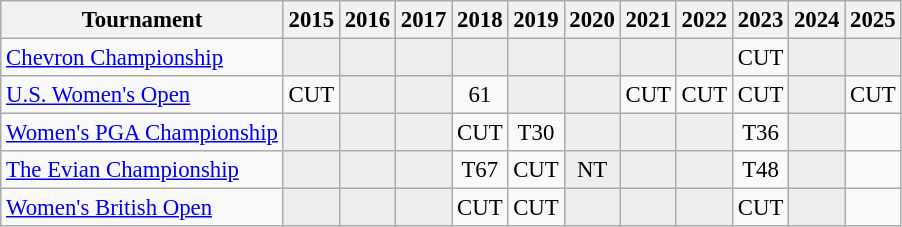<table class="wikitable" style="font-size:95%;text-align:center;">
<tr>
<th>Tournament</th>
<th>2015</th>
<th>2016</th>
<th>2017</th>
<th>2018</th>
<th>2019</th>
<th>2020</th>
<th>2021</th>
<th>2022</th>
<th>2023</th>
<th>2024</th>
<th>2025</th>
</tr>
<tr>
<td align=left><a href='#'>Chevron Championship</a></td>
<td style="background:#eeeeee;"></td>
<td style="background:#eeeeee;"></td>
<td style="background:#eeeeee;"></td>
<td style="background:#eeeeee;"></td>
<td style="background:#eeeeee;"></td>
<td style="background:#eeeeee;"></td>
<td style="background:#eeeeee;"></td>
<td style="background:#eeeeee;"></td>
<td>CUT</td>
<td style="background:#eeeeee;"></td>
<td style="background:#eeeeee;"></td>
</tr>
<tr>
<td align=left><a href='#'>U.S. Women's Open</a></td>
<td>CUT</td>
<td style="background:#eeeeee;"></td>
<td style="background:#eeeeee;"></td>
<td>61</td>
<td style="background:#eeeeee;"></td>
<td style="background:#eeeeee;"></td>
<td>CUT</td>
<td>CUT</td>
<td>CUT</td>
<td style="background:#eeeeee;"></td>
<td>CUT</td>
</tr>
<tr>
<td align=left><a href='#'>Women's PGA Championship</a></td>
<td style="background:#eeeeee;"></td>
<td style="background:#eeeeee;"></td>
<td style="background:#eeeeee;"></td>
<td>CUT</td>
<td>T30</td>
<td style="background:#eeeeee;"></td>
<td style="background:#eeeeee;"></td>
<td style="background:#eeeeee;"></td>
<td>T36</td>
<td style="background:#eeeeee;"></td>
<td></td>
</tr>
<tr>
<td align=left><a href='#'>The Evian Championship</a></td>
<td style="background:#eeeeee;"></td>
<td style="background:#eeeeee;"></td>
<td style="background:#eeeeee;"></td>
<td>T67</td>
<td>CUT</td>
<td style="background:#eeeeee;">NT</td>
<td style="background:#eeeeee;"></td>
<td style="background:#eeeeee;"></td>
<td>T48</td>
<td style="background:#eeeeee;"></td>
<td></td>
</tr>
<tr>
<td align=left><a href='#'>Women's British Open</a></td>
<td style="background:#eeeeee;"></td>
<td style="background:#eeeeee;"></td>
<td style="background:#eeeeee;"></td>
<td>CUT</td>
<td>CUT</td>
<td style="background:#eeeeee;"></td>
<td style="background:#eeeeee;"></td>
<td style="background:#eeeeee;"></td>
<td>CUT</td>
<td style="background:#eeeeee;"></td>
<td></td>
</tr>
</table>
